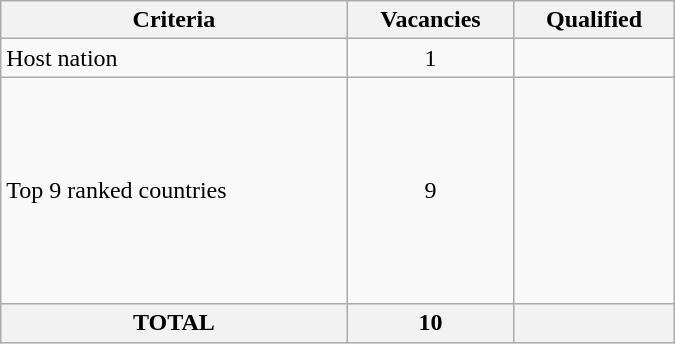<table class = "wikitable" width=450>
<tr>
<th>Criteria</th>
<th>Vacancies</th>
<th>Qualified</th>
</tr>
<tr>
<td>Host nation</td>
<td align="center">1</td>
<td></td>
</tr>
<tr>
<td>Top 9 ranked countries</td>
<td align="center">9</td>
<td><br><br><br><br><br><br><br><br></td>
</tr>
<tr>
<th>TOTAL</th>
<th>10</th>
<th></th>
</tr>
</table>
